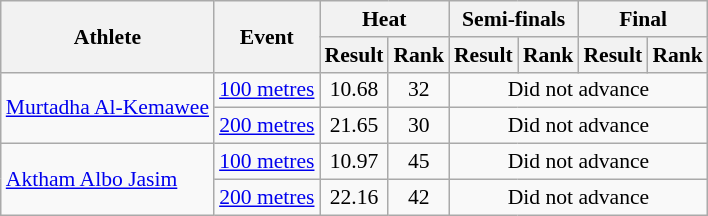<table class="wikitable" style="font-size:90%; text-align:center">
<tr>
<th rowspan="2">Athlete</th>
<th rowspan="2">Event</th>
<th colspan="2">Heat</th>
<th colspan="2">Semi-finals</th>
<th colspan="2">Final</th>
</tr>
<tr>
<th>Result</th>
<th>Rank</th>
<th>Result</th>
<th>Rank</th>
<th>Result</th>
<th>Rank</th>
</tr>
<tr>
<td align="left"  rowspan="2"><a href='#'>Murtadha Al-Kemawee</a></td>
<td align="left"><a href='#'>100 metres</a></td>
<td>10.68</td>
<td>32</td>
<td colspan="4">Did not advance</td>
</tr>
<tr>
<td align="left"><a href='#'>200 metres</a></td>
<td>21.65 </td>
<td>30</td>
<td colspan="4">Did not advance</td>
</tr>
<tr>
<td align="left" rowspan="2"><a href='#'>Aktham Albo Jasim</a></td>
<td align="left"><a href='#'>100 metres</a></td>
<td>10.97</td>
<td>45</td>
<td colspan="4">Did not advance</td>
</tr>
<tr>
<td align="left"><a href='#'>200 metres</a></td>
<td>22.16</td>
<td>42</td>
<td colspan="4">Did not advance</td>
</tr>
</table>
